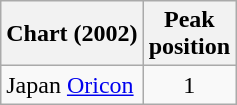<table class="wikitable">
<tr>
<th>Chart (2002)</th>
<th>Peak<br>position</th>
</tr>
<tr>
<td>Japan <a href='#'>Oricon</a></td>
<td align="center">1</td>
</tr>
</table>
